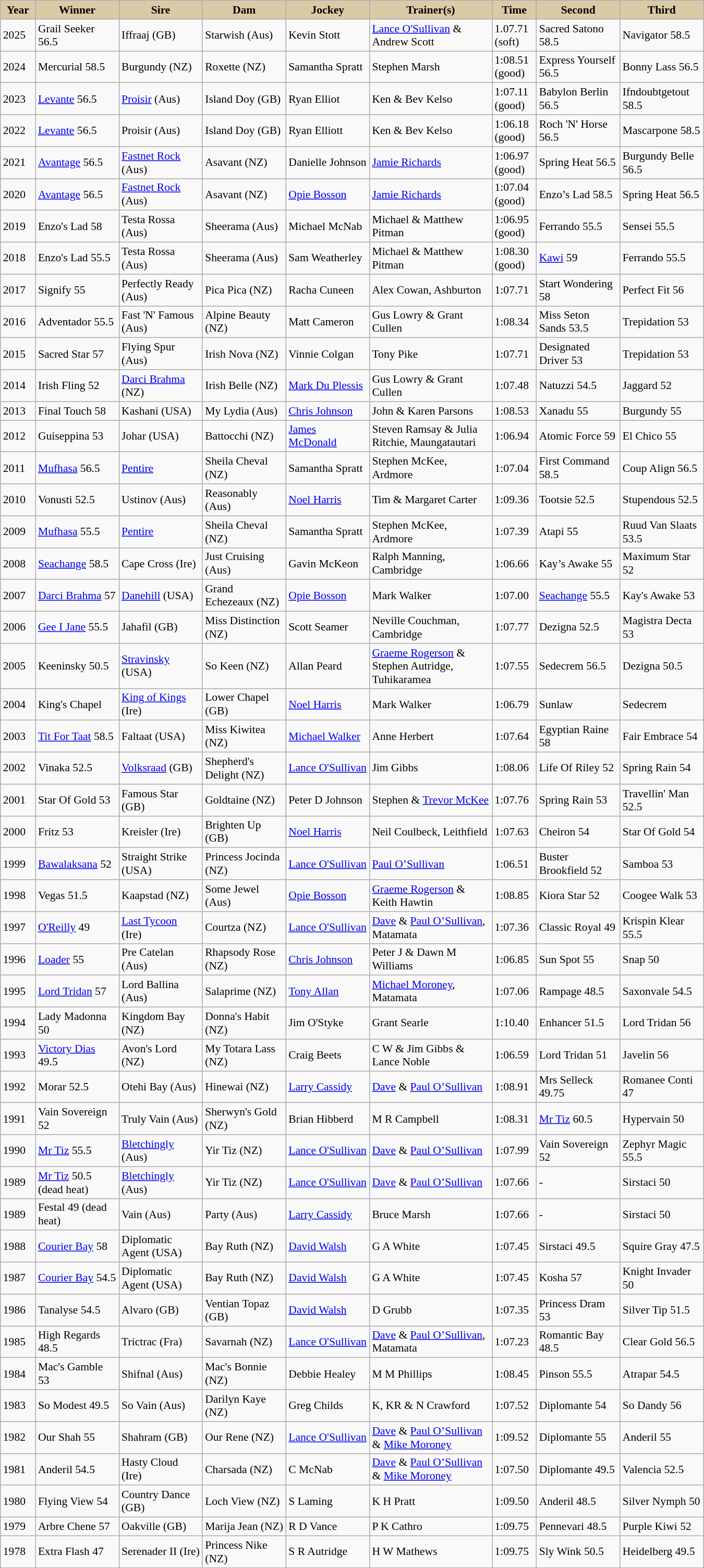<table class="wikitable sortable" style="font-size:90%">
<tr>
<th style="background-color:#dacaa5; width:38px">Year<br></th>
<th style="background-color:#dacaa5; width:100px">Winner<br></th>
<th style="background-color:#dacaa5; width:100px">Sire<br></th>
<th style="background-color:#dacaa5; width:100px">Dam<br></th>
<th style="background-color:#dacaa5; width:100px">Jockey<br></th>
<th style="background-color:#dacaa5; width:150px">Trainer(s)<br></th>
<th style="background-color:#dacaa5; width:50px">Time<br></th>
<th style="background-color:#dacaa5; width:100px">Second<br></th>
<th style="background-color:#dacaa5; width:100px">Third<br></th>
</tr>
<tr>
<td>2025</td>
<td>Grail Seeker 56.5</td>
<td>Iffraaj (GB)</td>
<td>Starwish (Aus)</td>
<td>Kevin Stott</td>
<td><a href='#'>Lance O'Sullivan</a> & Andrew Scott</td>
<td>1.07.71 (soft)</td>
<td>Sacred Satono 58.5</td>
<td>Navigator 58.5</td>
</tr>
<tr>
<td>2024</td>
<td>Mercurial 58.5</td>
<td>Burgundy (NZ)</td>
<td>Roxette (NZ)</td>
<td>Samantha Spratt</td>
<td>Stephen Marsh</td>
<td>1:08.51 (good)</td>
<td>Express Yourself 56.5</td>
<td>Bonny Lass 56.5</td>
</tr>
<tr>
<td>2023</td>
<td><a href='#'>Levante</a> 56.5</td>
<td><a href='#'>Proisir</a> (Aus)</td>
<td>Island Doy (GB)</td>
<td>Ryan Elliot</td>
<td>Ken & Bev Kelso</td>
<td>1:07.11 (good)</td>
<td>Babylon Berlin 56.5</td>
<td>Ifndoubtgetout 58.5</td>
</tr>
<tr>
<td>2022</td>
<td><a href='#'>Levante</a> 56.5</td>
<td>Proisir (Aus)</td>
<td>Island Doy (GB)</td>
<td>Ryan Elliott</td>
<td>Ken & Bev Kelso</td>
<td>1:06.18 (good)</td>
<td>Roch 'N' Horse 56.5</td>
<td>Mascarpone 58.5</td>
</tr>
<tr>
<td>2021</td>
<td><a href='#'>Avantage</a> 56.5</td>
<td><a href='#'>Fastnet Rock</a> (Aus)</td>
<td>Asavant (NZ)</td>
<td>Danielle Johnson</td>
<td><a href='#'>Jamie Richards</a></td>
<td>1:06.97 (good)</td>
<td>Spring Heat 56.5</td>
<td>Burgundy Belle 56.5</td>
</tr>
<tr>
<td>2020</td>
<td><a href='#'>Avantage</a> 56.5</td>
<td><a href='#'>Fastnet Rock</a> (Aus)</td>
<td>Asavant (NZ)</td>
<td><a href='#'>Opie Bosson</a></td>
<td><a href='#'>Jamie Richards</a></td>
<td>1:07.04 (good)</td>
<td>Enzo’s Lad 58.5</td>
<td>Spring Heat 56.5</td>
</tr>
<tr>
<td>2019 </td>
<td>Enzo's Lad 58</td>
<td>Testa Rossa (Aus)</td>
<td>Sheerama (Aus)</td>
<td>Michael McNab</td>
<td>Michael & Matthew Pitman</td>
<td>1:06.95 (good)</td>
<td>Ferrando 55.5</td>
<td>Sensei 55.5</td>
</tr>
<tr>
<td>2018 </td>
<td>Enzo's Lad 55.5</td>
<td>Testa Rossa (Aus)</td>
<td>Sheerama (Aus)</td>
<td>Sam Weatherley</td>
<td>Michael & Matthew Pitman</td>
<td>1:08.30 (good)</td>
<td><a href='#'>Kawi</a> 59</td>
<td>Ferrando 55.5</td>
</tr>
<tr>
<td>2017</td>
<td>Signify 55</td>
<td>Perfectly Ready (Aus)</td>
<td>Pica Pica (NZ)</td>
<td>Racha Cuneen</td>
<td>Alex Cowan, Ashburton</td>
<td>1:07.71</td>
<td>Start Wondering 58</td>
<td>Perfect Fit 56</td>
</tr>
<tr>
<td>2016</td>
<td>Adventador 55.5</td>
<td>Fast 'N' Famous (Aus)</td>
<td>Alpine Beauty (NZ)</td>
<td>Matt Cameron</td>
<td>Gus Lowry & Grant Cullen</td>
<td>1:08.34</td>
<td>Miss Seton Sands 53.5</td>
<td>Trepidation 53</td>
</tr>
<tr>
<td>2015</td>
<td>Sacred Star 57</td>
<td>Flying Spur (Aus)</td>
<td>Irish Nova (NZ)</td>
<td>Vinnie Colgan</td>
<td>Tony Pike</td>
<td>1:07.71</td>
<td>Designated Driver 53</td>
<td>Trepidation 53</td>
</tr>
<tr>
<td>2014</td>
<td>Irish Fling 52</td>
<td><a href='#'>Darci Brahma</a> (NZ)</td>
<td>Irish Belle (NZ)</td>
<td><a href='#'>Mark Du Plessis</a></td>
<td>Gus Lowry & Grant Cullen</td>
<td>1:07.48</td>
<td>Natuzzi 54.5</td>
<td>Jaggard 52</td>
</tr>
<tr>
<td>2013</td>
<td>Final Touch 58</td>
<td>Kashani (USA)</td>
<td>My Lydia (Aus)</td>
<td><a href='#'>Chris Johnson</a></td>
<td>John & Karen Parsons</td>
<td>1:08.53</td>
<td>Xanadu 55</td>
<td>Burgundy 55</td>
</tr>
<tr>
<td>2012</td>
<td>Guiseppina 53</td>
<td>Johar (USA)</td>
<td>Battocchi (NZ)</td>
<td><a href='#'>James McDonald</a></td>
<td>Steven Ramsay & Julia Ritchie, Maungatautari</td>
<td>1:06.94</td>
<td>Atomic Force 59</td>
<td>El Chico 55</td>
</tr>
<tr>
<td>2011</td>
<td><a href='#'>Mufhasa</a> 56.5</td>
<td><a href='#'>Pentire</a></td>
<td>Sheila Cheval (NZ)</td>
<td>Samantha Spratt</td>
<td>Stephen McKee, Ardmore</td>
<td>1:07.04</td>
<td>First Command 58.5</td>
<td>Coup Align 56.5</td>
</tr>
<tr>
<td>2010</td>
<td>Vonusti 52.5</td>
<td>Ustinov (Aus)</td>
<td>Reasonably (Aus)</td>
<td><a href='#'>Noel Harris</a></td>
<td>Tim & Margaret Carter</td>
<td>1:09.36</td>
<td>Tootsie 52.5</td>
<td>Stupendous 52.5</td>
</tr>
<tr>
<td>2009</td>
<td><a href='#'>Mufhasa</a> 55.5</td>
<td><a href='#'>Pentire</a></td>
<td>Sheila Cheval (NZ)</td>
<td>Samantha Spratt</td>
<td>Stephen McKee, Ardmore</td>
<td>1:07.39</td>
<td>Atapi 55</td>
<td>Ruud Van Slaats 53.5</td>
</tr>
<tr>
<td>2008</td>
<td><a href='#'>Seachange</a> 58.5</td>
<td>Cape Cross (Ire)</td>
<td>Just Cruising (Aus)</td>
<td>Gavin McKeon</td>
<td>Ralph Manning, Cambridge</td>
<td>1:06.66</td>
<td>Kay’s Awake 55</td>
<td>Maximum Star 52</td>
</tr>
<tr>
<td>2007</td>
<td><a href='#'>Darci Brahma</a> 57</td>
<td><a href='#'>Danehill</a> (USA)</td>
<td>Grand Echezeaux (NZ)</td>
<td><a href='#'>Opie Bosson</a></td>
<td>Mark Walker</td>
<td>1:07.00</td>
<td><a href='#'> Seachange</a> 55.5</td>
<td>Kay's Awake 53</td>
</tr>
<tr>
<td>2006</td>
<td><a href='#'>Gee I Jane</a> 55.5</td>
<td>Jahafil (GB)</td>
<td>Miss Distinction (NZ)</td>
<td>Scott Seamer</td>
<td>Neville Couchman, Cambridge</td>
<td>1:07.77</td>
<td>Dezigna 52.5</td>
<td>Magistra Decta 53</td>
</tr>
<tr>
<td>2005</td>
<td>Keeninsky 50.5</td>
<td><a href='#'>Stravinsky</a> (USA)</td>
<td>So Keen (NZ)</td>
<td>Allan Peard</td>
<td><a href='#'>Graeme Rogerson</a> & Stephen Autridge, Tuhikaramea</td>
<td>1:07.55</td>
<td>Sedecrem 56.5</td>
<td>Dezigna 50.5</td>
</tr>
<tr>
<td>2004</td>
<td>King's Chapel</td>
<td><a href='#'>King of Kings</a> (Ire)</td>
<td>Lower Chapel (GB)</td>
<td><a href='#'>Noel Harris</a></td>
<td>Mark Walker</td>
<td>1:06.79</td>
<td>Sunlaw</td>
<td>Sedecrem</td>
</tr>
<tr>
<td>2003</td>
<td><a href='#'>Tit For Taat</a> 58.5</td>
<td>Faltaat (USA)</td>
<td>Miss Kiwitea (NZ)</td>
<td><a href='#'> Michael Walker</a></td>
<td>Anne Herbert</td>
<td>1:07.64</td>
<td>Egyptian Raine 58</td>
<td>Fair Embrace 54</td>
</tr>
<tr>
<td>2002</td>
<td>Vinaka 52.5</td>
<td><a href='#'>Volksraad</a> (GB)</td>
<td>Shepherd's Delight (NZ)</td>
<td><a href='#'>Lance O'Sullivan</a></td>
<td>Jim Gibbs</td>
<td>1:08.06</td>
<td>Life Of Riley 52</td>
<td>Spring Rain 54</td>
</tr>
<tr>
<td>2001</td>
<td>Star Of Gold 53</td>
<td>Famous Star (GB)</td>
<td>Goldtaine (NZ)</td>
<td>Peter D Johnson</td>
<td>Stephen & <a href='#'>Trevor McKee</a></td>
<td>1:07.76</td>
<td>Spring Rain 53</td>
<td>Travellin' Man 52.5</td>
</tr>
<tr>
<td>2000</td>
<td>Fritz 53</td>
<td>Kreisler (Ire)</td>
<td>Brighten Up (GB)</td>
<td><a href='#'>Noel Harris</a></td>
<td>Neil Coulbeck, Leithfield</td>
<td>1:07.63</td>
<td>Cheiron 54</td>
<td>Star Of Gold 54</td>
</tr>
<tr>
<td>1999</td>
<td><a href='#'>Bawalaksana</a> 52</td>
<td>Straight Strike (USA)</td>
<td>Princess Jocinda (NZ)</td>
<td><a href='#'>Lance O'Sullivan</a></td>
<td><a href='#'>Paul O’Sullivan</a></td>
<td>1:06.51</td>
<td>Buster Brookfield 52</td>
<td>Samboa 53</td>
</tr>
<tr>
<td>1998</td>
<td>Vegas 51.5</td>
<td>Kaapstad (NZ)</td>
<td>Some Jewel (Aus)</td>
<td><a href='#'>Opie Bosson</a></td>
<td><a href='#'>Graeme Rogerson</a> & Keith Hawtin</td>
<td>1:08.85</td>
<td>Kiora Star 52</td>
<td>Coogee Walk 53</td>
</tr>
<tr>
<td>1997</td>
<td><a href='#'>O'Reilly</a> 49</td>
<td><a href='#'>Last Tycoon</a> (Ire)</td>
<td>Courtza (NZ)</td>
<td><a href='#'>Lance O'Sullivan</a></td>
<td><a href='#'>Dave</a> & <a href='#'>Paul O’Sullivan</a>, Matamata</td>
<td>1:07.36</td>
<td>Classic Royal 49</td>
<td>Krispin Klear 55.5</td>
</tr>
<tr>
<td>1996</td>
<td><a href='#'>Loader</a> 55</td>
<td>Pre Catelan (Aus)</td>
<td>Rhapsody Rose (NZ)</td>
<td><a href='#'>Chris Johnson</a></td>
<td>Peter J & Dawn M Williams</td>
<td>1:06.85</td>
<td>Sun Spot 55</td>
<td>Snap 50</td>
</tr>
<tr>
<td>1995</td>
<td><a href='#'>Lord Tridan</a> 57</td>
<td>Lord Ballina (Aus)</td>
<td>Salaprime (NZ)</td>
<td><a href='#'>Tony Allan</a></td>
<td><a href='#'>Michael Moroney</a>, Matamata</td>
<td>1:07.06</td>
<td>Rampage 48.5</td>
<td>Saxonvale 54.5</td>
</tr>
<tr>
<td>1994</td>
<td>Lady Madonna 50</td>
<td>Kingdom Bay (NZ)</td>
<td>Donna's Habit (NZ)</td>
<td>Jim O'Styke</td>
<td>Grant Searle</td>
<td>1:10.40</td>
<td>Enhancer 51.5</td>
<td>Lord Tridan 56</td>
</tr>
<tr>
<td>1993</td>
<td><a href='#'>Victory Dias</a> 49.5</td>
<td>Avon's Lord (NZ)</td>
<td>My Totara Lass (NZ)</td>
<td>Craig Beets</td>
<td>C W & Jim Gibbs & Lance Noble</td>
<td>1:06.59</td>
<td>Lord Tridan 51</td>
<td>Javelin 56</td>
</tr>
<tr>
<td>1992</td>
<td>Morar 52.5</td>
<td>Otehi Bay (Aus)</td>
<td>Hinewai (NZ)</td>
<td><a href='#'>Larry Cassidy</a></td>
<td><a href='#'>Dave</a> & <a href='#'>Paul O’Sullivan</a></td>
<td>1:08.91</td>
<td>Mrs Selleck 49.75</td>
<td>Romanee Conti 47</td>
</tr>
<tr>
<td>1991</td>
<td>Vain Sovereign 52</td>
<td>Truly Vain (Aus)</td>
<td>Sherwyn's Gold (NZ)</td>
<td>Brian Hibberd</td>
<td>M R Campbell</td>
<td>1:08.31</td>
<td><a href='#'>Mr Tiz</a> 60.5</td>
<td>Hypervain 50</td>
</tr>
<tr>
<td>1990</td>
<td><a href='#'>Mr Tiz</a> 55.5</td>
<td><a href='#'>Bletchingly</a> (Aus)</td>
<td>Yir Tiz (NZ)</td>
<td><a href='#'>Lance O'Sullivan</a></td>
<td><a href='#'>Dave</a> & <a href='#'>Paul O’Sullivan</a></td>
<td>1:07.99</td>
<td>Vain Sovereign 52</td>
<td>Zephyr Magic 55.5</td>
</tr>
<tr>
<td>1989</td>
<td><a href='#'>Mr Tiz</a> 50.5 (dead heat)</td>
<td><a href='#'>Bletchingly</a> (Aus)</td>
<td>Yir Tiz (NZ)</td>
<td><a href='#'>Lance O'Sullivan</a></td>
<td><a href='#'>Dave</a> & <a href='#'>Paul O’Sullivan</a></td>
<td>1:07.66</td>
<td>-</td>
<td>Sirstaci 50</td>
</tr>
<tr>
<td>1989</td>
<td>Festal 49 (dead heat)</td>
<td>Vain (Aus)</td>
<td>Party (Aus)</td>
<td><a href='#'>Larry Cassidy</a></td>
<td>Bruce Marsh</td>
<td>1:07.66</td>
<td>-</td>
<td>Sirstaci 50</td>
</tr>
<tr>
<td>1988</td>
<td><a href='#'>Courier Bay</a> 58</td>
<td>Diplomatic Agent (USA)</td>
<td>Bay Ruth (NZ)</td>
<td><a href='#'>David Walsh</a></td>
<td>G A White</td>
<td>1:07.45</td>
<td>Sirstaci 49.5</td>
<td>Squire Gray 47.5</td>
</tr>
<tr>
<td>1987</td>
<td><a href='#'>Courier Bay</a> 54.5</td>
<td>Diplomatic Agent (USA)</td>
<td>Bay Ruth (NZ)</td>
<td><a href='#'>David Walsh</a></td>
<td>G A White</td>
<td>1:07.45</td>
<td>Kosha 57</td>
<td>Knight Invader 50</td>
</tr>
<tr>
<td>1986</td>
<td>Tanalyse 54.5</td>
<td>Alvaro (GB)</td>
<td>Ventian Topaz (GB)</td>
<td><a href='#'>David Walsh</a></td>
<td>D Grubb</td>
<td>1:07.35</td>
<td>Princess Dram 53</td>
<td>Silver Tip 51.5</td>
</tr>
<tr>
<td>1985</td>
<td>High Regards 48.5</td>
<td>Trictrac (Fra)</td>
<td>Savarnah (NZ)</td>
<td><a href='#'>Lance O'Sullivan</a></td>
<td><a href='#'>Dave</a> & <a href='#'>Paul O’Sullivan</a>, Matamata</td>
<td>1:07.23</td>
<td>Romantic Bay 48.5</td>
<td>Clear Gold 56.5</td>
</tr>
<tr>
<td>1984</td>
<td>Mac's Gamble 53</td>
<td>Shifnal (Aus)</td>
<td>Mac's Bonnie (NZ)</td>
<td>Debbie Healey</td>
<td>M M Phillips</td>
<td>1:08.45</td>
<td>Pinson 55.5</td>
<td>Atrapar 54.5</td>
</tr>
<tr>
<td>1983</td>
<td>So Modest 49.5</td>
<td>So Vain (Aus)</td>
<td>Darilyn Kaye (NZ)</td>
<td>Greg Childs</td>
<td>K, KR & N Crawford</td>
<td>1:07.52</td>
<td>Diplomante 54</td>
<td>So Dandy 56</td>
</tr>
<tr>
<td>1982</td>
<td>Our Shah 55</td>
<td>Shahram (GB)</td>
<td>Our Rene (NZ)</td>
<td><a href='#'>Lance O'Sullivan</a></td>
<td><a href='#'>Dave</a> & <a href='#'>Paul O’Sullivan</a> & <a href='#'>Mike Moroney</a></td>
<td>1:09.52</td>
<td>Diplomante 55</td>
<td>Anderil 55</td>
</tr>
<tr>
<td>1981</td>
<td>Anderil 54.5</td>
<td>Hasty Cloud (Ire)</td>
<td>Charsada (NZ)</td>
<td>C McNab</td>
<td><a href='#'>Dave</a> & <a href='#'>Paul O’Sullivan</a> & <a href='#'>Mike Moroney</a></td>
<td>1:07.50</td>
<td>Diplomante 49.5</td>
<td>Valencia 52.5</td>
</tr>
<tr>
<td>1980</td>
<td>Flying View 54</td>
<td>Country Dance (GB)</td>
<td>Loch View (NZ)</td>
<td>S Laming</td>
<td>K H Pratt</td>
<td>1:09.50</td>
<td>Anderil 48.5</td>
<td>Silver Nymph 50</td>
</tr>
<tr>
<td>1979</td>
<td>Arbre Chene 57</td>
<td>Oakville (GB)</td>
<td>Marija Jean (NZ)</td>
<td>R D Vance</td>
<td>P K Cathro</td>
<td>1:09.75</td>
<td>Pennevari 48.5</td>
<td>Purple Kiwi 52</td>
</tr>
<tr>
<td>1978</td>
<td>Extra Flash 47</td>
<td>Serenader II (Ire)</td>
<td>Princess Nike (NZ)</td>
<td>S R Autridge</td>
<td>H W Mathews</td>
<td>1:09.75</td>
<td>Sly Wink 50.5</td>
<td>Heidelberg 49.5</td>
</tr>
<tr>
</tr>
</table>
